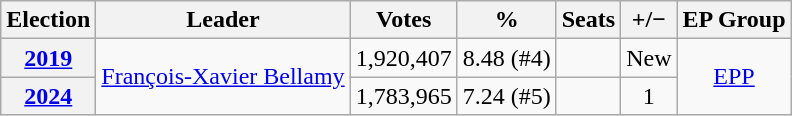<table class="wikitable"style="text-align:center">
<tr>
<th>Election</th>
<th>Leader</th>
<th>Votes</th>
<th>%</th>
<th>Seats</th>
<th>+/−</th>
<th>EP Group</th>
</tr>
<tr>
<th><a href='#'>2019</a></th>
<td rowspan="2"><a href='#'>François-Xavier Bellamy</a></td>
<td>1,920,407</td>
<td>8.48 (#4)</td>
<td></td>
<td>New</td>
<td rowspan="2"><a href='#'>EPP</a></td>
</tr>
<tr>
<th><a href='#'>2024</a></th>
<td>1,783,965</td>
<td>7.24 (#5)</td>
<td></td>
<td> 1</td>
</tr>
</table>
